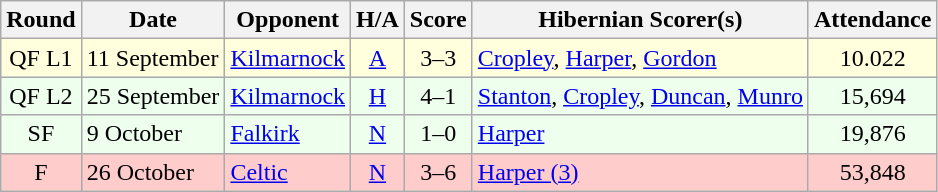<table class="wikitable" style="text-align:center">
<tr>
<th>Round</th>
<th>Date</th>
<th>Opponent</th>
<th>H/A</th>
<th>Score</th>
<th>Hibernian Scorer(s)</th>
<th>Attendance</th>
</tr>
<tr bgcolor=#FFFFDD>
<td>QF L1</td>
<td align=left>11 September</td>
<td align=left><a href='#'>Kilmarnock</a></td>
<td><a href='#'>A</a></td>
<td>3–3</td>
<td align=left><a href='#'>Cropley</a>, <a href='#'>Harper</a>, <a href='#'>Gordon</a></td>
<td>10.022</td>
</tr>
<tr bgcolor=#EEFFEE>
<td>QF L2</td>
<td align=left>25 September</td>
<td align=left><a href='#'>Kilmarnock</a></td>
<td><a href='#'>H</a></td>
<td>4–1</td>
<td align=left><a href='#'>Stanton</a>, <a href='#'>Cropley</a>, <a href='#'>Duncan</a>, <a href='#'>Munro</a></td>
<td>15,694</td>
</tr>
<tr bgcolor=#EEFFEE>
<td>SF</td>
<td align=left>9 October</td>
<td align=left><a href='#'>Falkirk</a></td>
<td><a href='#'>N</a></td>
<td>1–0</td>
<td align=left><a href='#'>Harper</a></td>
<td>19,876</td>
</tr>
<tr bgcolor=#FFCCCC>
<td>F</td>
<td align=left>26 October</td>
<td align=left><a href='#'>Celtic</a></td>
<td><a href='#'>N</a></td>
<td>3–6</td>
<td align=left><a href='#'>Harper (3)</a></td>
<td>53,848</td>
</tr>
</table>
